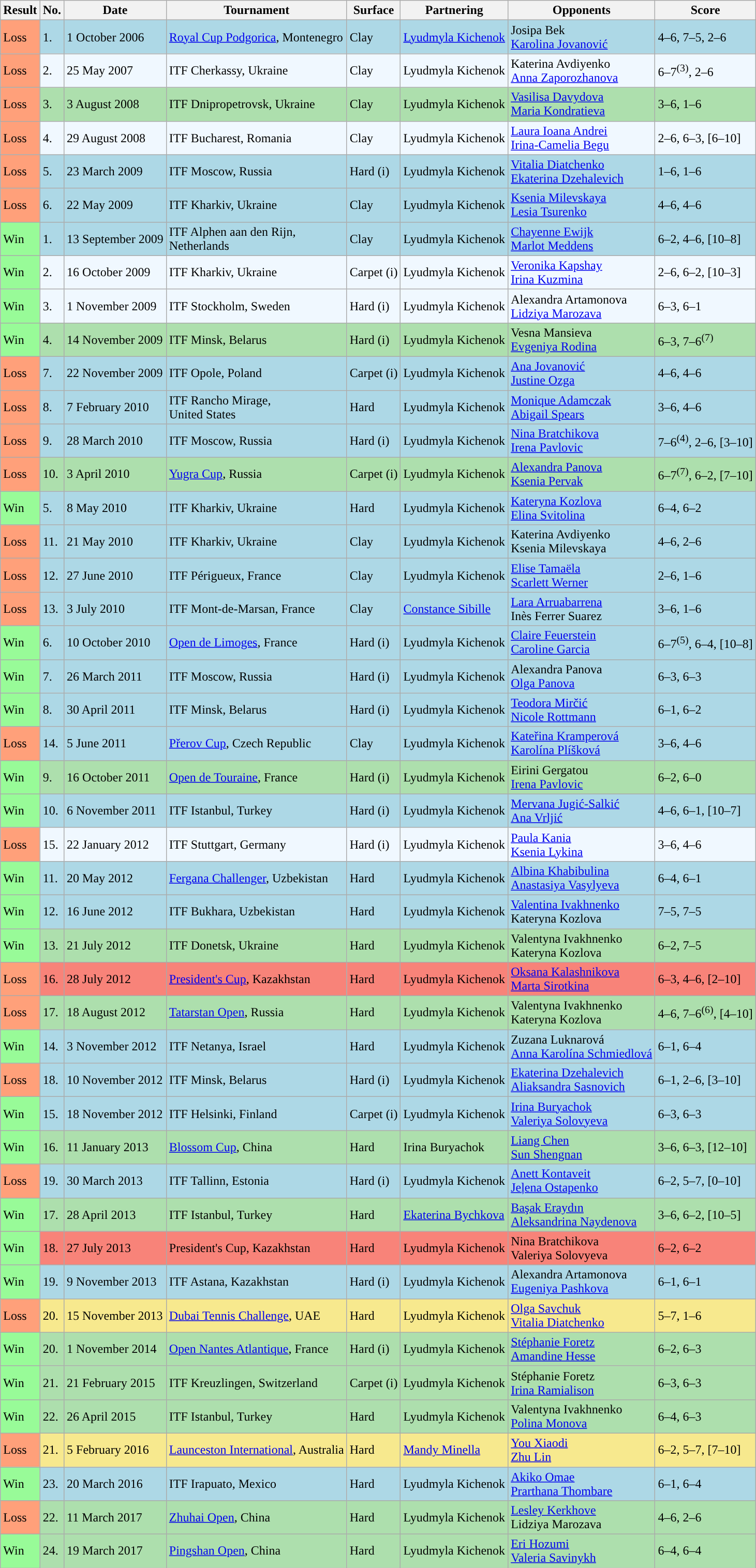<table class="sortable wikitable">
<tr>
<th>Result</th>
<th>No.</th>
<th>Date</th>
<th>Tournament</th>
<th>Surface</th>
<th>Partnering</th>
<th>Opponents</th>
<th class="unsortable">Score</th>
</tr>
<tr style="background:lightblue;">
<td style="background:#ffa07a;">Loss</td>
<td>1.</td>
<td>1 October 2006</td>
<td><a href='#'>Royal Cup Podgorica</a>, Montenegro</td>
<td>Clay</td>
<td> <a href='#'>Lyudmyla Kichenok</a></td>
<td> Josipa Bek <br>  <a href='#'>Karolina Jovanović</a></td>
<td>4–6, 7–5, 2–6</td>
</tr>
<tr style="background:#f0f8ff;">
<td style="background:#ffa07a;">Loss</td>
<td>2.</td>
<td>25 May 2007</td>
<td>ITF Cherkassy, Ukraine</td>
<td>Clay</td>
<td> Lyudmyla Kichenok</td>
<td> Katerina Avdiyenko <br>  <a href='#'>Anna Zaporozhanova</a></td>
<td>6–7<sup>(3)</sup>, 2–6</td>
</tr>
<tr style="background:#addfad;">
<td style="background:#ffa07a;">Loss</td>
<td>3.</td>
<td>3 August 2008</td>
<td>ITF Dnipropetrovsk, Ukraine</td>
<td>Clay</td>
<td> Lyudmyla Kichenok</td>
<td> <a href='#'>Vasilisa Davydova</a> <br>  <a href='#'>Maria Kondratieva</a></td>
<td>3–6, 1–6</td>
</tr>
<tr style="background:#f0f8ff;">
<td style="background:#ffa07a;">Loss</td>
<td>4.</td>
<td>29 August 2008</td>
<td>ITF Bucharest, Romania</td>
<td>Clay</td>
<td> Lyudmyla Kichenok</td>
<td> <a href='#'>Laura Ioana Andrei</a> <br>  <a href='#'>Irina-Camelia Begu</a></td>
<td>2–6, 6–3, [6–10]</td>
</tr>
<tr style="background:lightblue;">
<td style="background:#ffa07a;">Loss</td>
<td>5.</td>
<td>23 March 2009</td>
<td>ITF Moscow, Russia</td>
<td>Hard (i)</td>
<td> Lyudmyla Kichenok</td>
<td> <a href='#'>Vitalia Diatchenko</a> <br>  <a href='#'>Ekaterina Dzehalevich</a></td>
<td>1–6, 1–6</td>
</tr>
<tr style="background:lightblue;">
<td style="background:#ffa07a;">Loss</td>
<td>6.</td>
<td>22 May 2009</td>
<td>ITF Kharkiv, Ukraine</td>
<td>Clay</td>
<td> Lyudmyla Kichenok</td>
<td> <a href='#'>Ksenia Milevskaya</a> <br>  <a href='#'>Lesia Tsurenko</a></td>
<td>4–6, 4–6</td>
</tr>
<tr style="background:lightblue;">
<td style="background:#98fb98;">Win</td>
<td>1.</td>
<td>13 September 2009</td>
<td>ITF Alphen aan den Rijn, <br>Netherlands</td>
<td>Clay</td>
<td> Lyudmyla Kichenok</td>
<td> <a href='#'>Chayenne Ewijk</a> <br>  <a href='#'>Marlot Meddens</a></td>
<td>6–2, 4–6, [10–8]</td>
</tr>
<tr style="background:#f0f8ff;">
<td style="background:#98fb98;">Win</td>
<td>2.</td>
<td>16 October 2009</td>
<td>ITF Kharkiv, Ukraine</td>
<td>Carpet (i)</td>
<td> Lyudmyla Kichenok</td>
<td> <a href='#'>Veronika Kapshay</a> <br>  <a href='#'>Irina Kuzmina</a></td>
<td>2–6, 6–2, [10–3]</td>
</tr>
<tr style="background:#f0f8ff;">
<td style="background:#98fb98;">Win</td>
<td>3.</td>
<td>1 November 2009</td>
<td>ITF Stockholm, Sweden</td>
<td>Hard (i)</td>
<td> Lyudmyla Kichenok</td>
<td> Alexandra Artamonova <br>  <a href='#'>Lidziya Marozava</a></td>
<td>6–3, 6–1</td>
</tr>
<tr style="background:#addfad;">
<td style="background:#98fb98;">Win</td>
<td>4.</td>
<td>14 November 2009</td>
<td>ITF Minsk, Belarus</td>
<td>Hard (i)</td>
<td> Lyudmyla Kichenok</td>
<td> Vesna Mansieva <br>  <a href='#'>Evgeniya Rodina</a></td>
<td>6–3, 7–6<sup>(7)</sup></td>
</tr>
<tr style="background:lightblue;">
<td style="background:#ffa07a;">Loss</td>
<td>7.</td>
<td>22 November 2009</td>
<td>ITF Opole, Poland</td>
<td>Carpet (i)</td>
<td> Lyudmyla Kichenok</td>
<td> <a href='#'>Ana Jovanović</a> <br>  <a href='#'>Justine Ozga</a></td>
<td>4–6, 4–6</td>
</tr>
<tr style="background:lightblue;">
<td style="background:#ffa07a;">Loss</td>
<td>8.</td>
<td>7 February 2010</td>
<td>ITF Rancho Mirage, <br>United States</td>
<td>Hard</td>
<td> Lyudmyla Kichenok</td>
<td> <a href='#'>Monique Adamczak</a> <br>  <a href='#'>Abigail Spears</a></td>
<td>3–6, 4–6</td>
</tr>
<tr style="background:lightblue;">
<td style="background:#ffa07a;">Loss</td>
<td>9.</td>
<td>28 March 2010</td>
<td>ITF Moscow, Russia</td>
<td>Hard (i)</td>
<td> Lyudmyla Kichenok</td>
<td> <a href='#'>Nina Bratchikova</a> <br>  <a href='#'>Irena Pavlovic</a></td>
<td>7–6<sup>(4)</sup>, 2–6, [3–10]</td>
</tr>
<tr style="background:#addfad;">
<td style="background:#ffa07a;">Loss</td>
<td>10.</td>
<td>3 April 2010</td>
<td><a href='#'>Yugra Cup</a>, Russia</td>
<td>Carpet (i)</td>
<td> Lyudmyla Kichenok</td>
<td> <a href='#'>Alexandra Panova</a> <br>  <a href='#'>Ksenia Pervak</a></td>
<td>6–7<sup>(7)</sup>, 6–2, [7–10]</td>
</tr>
<tr style="background:lightblue;">
<td style="background:#98fb98;">Win</td>
<td>5.</td>
<td>8 May 2010</td>
<td>ITF Kharkiv, Ukraine</td>
<td>Hard</td>
<td> Lyudmyla Kichenok</td>
<td> <a href='#'>Kateryna Kozlova</a> <br>  <a href='#'>Elina Svitolina</a></td>
<td>6–4, 6–2</td>
</tr>
<tr style="background:lightblue;">
<td style="background:#ffa07a;">Loss</td>
<td>11.</td>
<td>21 May 2010</td>
<td>ITF Kharkiv, Ukraine</td>
<td>Clay</td>
<td> Lyudmyla Kichenok</td>
<td> Katerina Avdiyenko <br>  Ksenia Milevskaya</td>
<td>4–6, 2–6</td>
</tr>
<tr style="background:lightblue;">
<td style="background:#ffa07a;">Loss</td>
<td>12.</td>
<td>27 June 2010</td>
<td>ITF Périgueux, France</td>
<td>Clay</td>
<td> Lyudmyla Kichenok</td>
<td> <a href='#'>Elise Tamaëla</a> <br>  <a href='#'>Scarlett Werner</a></td>
<td>2–6, 1–6</td>
</tr>
<tr style="background:lightblue;">
<td style="background:#ffa07a;">Loss</td>
<td>13.</td>
<td>3 July 2010</td>
<td>ITF Mont-de-Marsan, France</td>
<td>Clay</td>
<td> <a href='#'>Constance Sibille</a></td>
<td> <a href='#'>Lara Arruabarrena</a> <br>  Inès Ferrer Suarez</td>
<td>3–6, 1–6</td>
</tr>
<tr style="background:lightblue;">
<td style="background:#98fb98;">Win</td>
<td>6.</td>
<td>10 October 2010</td>
<td><a href='#'>Open de Limoges</a>, France</td>
<td>Hard (i)</td>
<td> Lyudmyla Kichenok</td>
<td> <a href='#'>Claire Feuerstein</a> <br>  <a href='#'>Caroline Garcia</a></td>
<td>6–7<sup>(5)</sup>, 6–4, [10–8]</td>
</tr>
<tr style="background:lightblue;">
<td style="background:#98fb98;">Win</td>
<td>7.</td>
<td>26 March 2011</td>
<td>ITF Moscow, Russia</td>
<td>Hard (i)</td>
<td> Lyudmyla Kichenok</td>
<td> Alexandra Panova <br>  <a href='#'>Olga Panova</a></td>
<td>6–3, 6–3</td>
</tr>
<tr style="background:lightblue;">
<td style="background:#98fb98;">Win</td>
<td>8.</td>
<td>30 April 2011</td>
<td>ITF Minsk, Belarus</td>
<td>Hard (i)</td>
<td> Lyudmyla Kichenok</td>
<td> <a href='#'>Teodora Mirčić</a> <br>  <a href='#'>Nicole Rottmann</a></td>
<td>6–1, 6–2</td>
</tr>
<tr style="background:lightblue;">
<td style="background:#ffa07a;">Loss</td>
<td>14.</td>
<td>5 June 2011</td>
<td><a href='#'>Přerov Cup</a>, Czech Republic</td>
<td>Clay</td>
<td> Lyudmyla Kichenok</td>
<td> <a href='#'>Kateřina Kramperová</a> <br>  <a href='#'>Karolína Plíšková</a></td>
<td>3–6, 4–6</td>
</tr>
<tr style="background:#addfad;">
<td style="background:#98fb98;">Win</td>
<td>9.</td>
<td>16 October 2011</td>
<td><a href='#'>Open de Touraine</a>, France</td>
<td>Hard (i)</td>
<td> Lyudmyla Kichenok</td>
<td> Eirini Gergatou <br>  <a href='#'>Irena Pavlovic</a></td>
<td>6–2, 6–0</td>
</tr>
<tr style="background:lightblue;">
<td style="background:#98fb98;">Win</td>
<td>10.</td>
<td>6 November 2011</td>
<td>ITF Istanbul, Turkey</td>
<td>Hard (i)</td>
<td> Lyudmyla Kichenok</td>
<td> <a href='#'>Mervana Jugić-Salkić</a> <br>  <a href='#'>Ana Vrljić</a></td>
<td>4–6, 6–1, [10–7]</td>
</tr>
<tr style="background:#f0f8ff;">
<td style="background:#ffa07a;">Loss</td>
<td>15.</td>
<td>22 January 2012</td>
<td>ITF Stuttgart, Germany</td>
<td>Hard (i)</td>
<td> Lyudmyla Kichenok</td>
<td> <a href='#'>Paula Kania</a> <br>  <a href='#'>Ksenia Lykina</a></td>
<td>3–6, 4–6</td>
</tr>
<tr style="background:lightblue;">
<td style="background:#98fb98;">Win</td>
<td>11.</td>
<td>20 May 2012</td>
<td><a href='#'>Fergana Challenger</a>, Uzbekistan</td>
<td>Hard</td>
<td> Lyudmyla Kichenok</td>
<td> <a href='#'>Albina Khabibulina</a> <br>  <a href='#'>Anastasiya Vasylyeva</a></td>
<td>6–4, 6–1</td>
</tr>
<tr style="background:lightblue;">
<td style="background:#98fb98;">Win</td>
<td>12.</td>
<td>16 June 2012</td>
<td>ITF Bukhara, Uzbekistan</td>
<td>Hard</td>
<td> Lyudmyla Kichenok</td>
<td> <a href='#'>Valentina Ivakhnenko</a> <br>  Kateryna Kozlova</td>
<td>7–5, 7–5</td>
</tr>
<tr style="background:#addfad;">
<td style="background:#98fb98;">Win</td>
<td>13.</td>
<td>21 July 2012</td>
<td>ITF Donetsk, Ukraine</td>
<td>Hard</td>
<td> Lyudmyla Kichenok</td>
<td> Valentyna Ivakhnenko <br>  Kateryna Kozlova</td>
<td>6–2, 7–5</td>
</tr>
<tr style="background:#f88379;">
<td style="background:#ffa07a;">Loss</td>
<td>16.</td>
<td>28 July 2012</td>
<td><a href='#'>President's Cup</a>, Kazakhstan</td>
<td>Hard</td>
<td> Lyudmyla Kichenok</td>
<td> <a href='#'>Oksana Kalashnikova</a> <br>  <a href='#'>Marta Sirotkina</a></td>
<td>6–3, 4–6, [2–10]</td>
</tr>
<tr style="background:#addfad;">
<td style="background:#ffa07a;">Loss</td>
<td>17.</td>
<td>18 August 2012</td>
<td><a href='#'>Tatarstan Open</a>, Russia</td>
<td>Hard</td>
<td> Lyudmyla Kichenok</td>
<td> Valentyna Ivakhnenko <br>  Kateryna Kozlova</td>
<td>4–6, 7–6<sup>(6)</sup>, [4–10]</td>
</tr>
<tr style="background:lightblue;">
<td style="background:#98fb98;">Win</td>
<td>14.</td>
<td>3 November 2012</td>
<td>ITF Netanya, Israel</td>
<td>Hard</td>
<td> Lyudmyla Kichenok</td>
<td> Zuzana Luknarová <br>  <a href='#'>Anna Karolína Schmiedlová</a></td>
<td>6–1, 6–4</td>
</tr>
<tr style="background:lightblue;">
<td style="background:#ffa07a;">Loss</td>
<td>18.</td>
<td>10 November 2012</td>
<td>ITF Minsk, Belarus</td>
<td>Hard (i)</td>
<td> Lyudmyla Kichenok</td>
<td> <a href='#'>Ekaterina Dzehalevich</a> <br>  <a href='#'>Aliaksandra Sasnovich</a></td>
<td>6–1, 2–6, [3–10]</td>
</tr>
<tr style="background:lightblue;">
<td style="background:#98fb98;">Win</td>
<td>15.</td>
<td>18 November 2012</td>
<td>ITF Helsinki, Finland</td>
<td>Carpet (i)</td>
<td> Lyudmyla Kichenok</td>
<td> <a href='#'>Irina Buryachok</a> <br>  <a href='#'>Valeriya Solovyeva</a></td>
<td>6–3, 6–3</td>
</tr>
<tr style="background:#addfad;">
<td style="background:#98fb98;">Win</td>
<td>16.</td>
<td>11 January 2013</td>
<td><a href='#'>Blossom Cup</a>, China</td>
<td>Hard</td>
<td> Irina Buryachok</td>
<td> <a href='#'>Liang Chen</a> <br>  <a href='#'>Sun Shengnan</a></td>
<td>3–6, 6–3, [12–10]</td>
</tr>
<tr style="background:lightblue;">
<td style="background:#ffa07a;">Loss</td>
<td>19.</td>
<td>30 March 2013</td>
<td>ITF Tallinn, Estonia</td>
<td>Hard (i)</td>
<td> Lyudmyla Kichenok</td>
<td> <a href='#'>Anett Kontaveit</a> <br>  <a href='#'>Jeļena Ostapenko</a></td>
<td>6–2, 5–7, [0–10]</td>
</tr>
<tr style="background:#addfad;">
<td style="background:#98fb98;">Win</td>
<td>17.</td>
<td>28 April 2013</td>
<td>ITF Istanbul, Turkey</td>
<td>Hard</td>
<td> <a href='#'>Ekaterina Bychkova</a></td>
<td> <a href='#'>Başak Eraydın</a> <br>  <a href='#'>Aleksandrina Naydenova</a></td>
<td>3–6, 6–2, [10–5]</td>
</tr>
<tr style="background:#f88379;">
<td style="background:#98fb98;">Win</td>
<td>18.</td>
<td>27 July 2013</td>
<td>President's Cup, Kazakhstan</td>
<td>Hard</td>
<td> Lyudmyla Kichenok</td>
<td> Nina Bratchikova <br>  Valeriya Solovyeva</td>
<td>6–2, 6–2</td>
</tr>
<tr style="background:lightblue;">
<td style="background:#98fb98;">Win</td>
<td>19.</td>
<td>9 November 2013</td>
<td>ITF Astana, Kazakhstan</td>
<td>Hard (i)</td>
<td> Lyudmyla Kichenok</td>
<td> Alexandra Artamonova <br>  <a href='#'>Eugeniya Pashkova</a></td>
<td>6–1, 6–1</td>
</tr>
<tr style="background:#f7e98e;">
<td style="background:#ffa07a;">Loss</td>
<td>20.</td>
<td>15 November 2013</td>
<td><a href='#'>Dubai Tennis Challenge</a>, UAE</td>
<td>Hard</td>
<td> Lyudmyla Kichenok</td>
<td> <a href='#'>Olga Savchuk</a> <br>  <a href='#'>Vitalia Diatchenko</a></td>
<td>5–7, 1–6</td>
</tr>
<tr style="background:#addfad;">
<td style="background:#98fb98;">Win</td>
<td>20.</td>
<td>1 November 2014</td>
<td><a href='#'>Open Nantes Atlantique</a>, France</td>
<td>Hard (i)</td>
<td> Lyudmyla Kichenok</td>
<td> <a href='#'>Stéphanie Foretz</a> <br>  <a href='#'>Amandine Hesse</a></td>
<td>6–2, 6–3</td>
</tr>
<tr style="background:#addfad;">
<td style="background:#98fb98;">Win</td>
<td>21.</td>
<td>21 February 2015</td>
<td>ITF Kreuzlingen, Switzerland</td>
<td>Carpet (i)</td>
<td> Lyudmyla Kichenok</td>
<td> Stéphanie Foretz <br>  <a href='#'>Irina Ramialison</a></td>
<td>6–3, 6–3</td>
</tr>
<tr style="background:#addfad;">
<td style="background:#98fb98;">Win</td>
<td>22.</td>
<td>26 April 2015</td>
<td>ITF Istanbul, Turkey</td>
<td>Hard</td>
<td> Lyudmyla Kichenok</td>
<td> Valentyna Ivakhnenko <br>  <a href='#'>Polina Monova</a></td>
<td>6–4, 6–3</td>
</tr>
<tr style="background:#f7e98e;">
<td style="background:#ffa07a;">Loss</td>
<td>21.</td>
<td>5 February 2016</td>
<td><a href='#'>Launceston International</a>, Australia</td>
<td>Hard</td>
<td> <a href='#'>Mandy Minella</a></td>
<td> <a href='#'>You Xiaodi</a> <br>  <a href='#'>Zhu Lin</a></td>
<td>6–2, 5–7, [7–10]</td>
</tr>
<tr style="background:lightblue;">
<td style="background:#98fb98;">Win</td>
<td>23.</td>
<td>20 March 2016</td>
<td>ITF Irapuato, Mexico</td>
<td>Hard</td>
<td> Lyudmyla Kichenok</td>
<td> <a href='#'>Akiko Omae</a> <br>  <a href='#'>Prarthana Thombare</a></td>
<td>6–1, 6–4</td>
</tr>
<tr style="background:#addfad;">
<td style="background:#FFA07A">Loss</td>
<td>22.</td>
<td>11 March 2017</td>
<td><a href='#'>Zhuhai Open</a>, China</td>
<td>Hard</td>
<td> Lyudmyla Kichenok</td>
<td> <a href='#'>Lesley Kerkhove</a> <br>  Lidziya Marozava</td>
<td>4–6, 2–6</td>
</tr>
<tr style="background:#addfad;">
<td style="background:#98fb98;">Win</td>
<td>24.</td>
<td>19 March 2017</td>
<td><a href='#'>Pingshan Open</a>, China</td>
<td>Hard</td>
<td> Lyudmyla Kichenok</td>
<td> <a href='#'>Eri Hozumi</a> <br>  <a href='#'>Valeria Savinykh</a></td>
<td>6–4, 6–4</td>
</tr>
</table>
